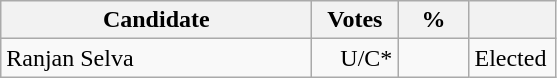<table class="wikitable" border="1" style="text-align:right;">
<tr>
<th align=left width="200">Candidate</th>
<th align=left width="50">Votes</th>
<th align=left width="40">%</th>
<th align=left width="50"></th>
</tr>
<tr>
<td align=left>Ranjan Selva</td>
<td>U/C*</td>
<td></td>
<td align=left>Elected</td>
</tr>
</table>
